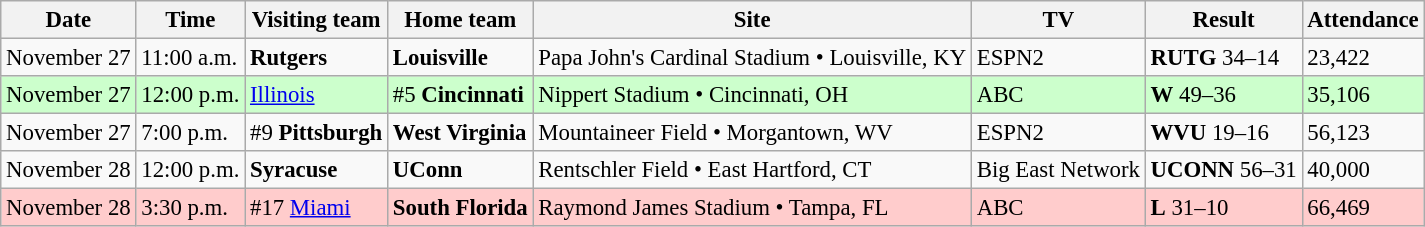<table class="wikitable" style="font-size:95%;">
<tr>
<th>Date</th>
<th>Time</th>
<th>Visiting team</th>
<th>Home team</th>
<th>Site</th>
<th>TV</th>
<th>Result</th>
<th>Attendance</th>
</tr>
<tr bgcolor=>
<td>November 27</td>
<td>11:00 a.m.</td>
<td><strong>Rutgers</strong></td>
<td><strong>Louisville</strong></td>
<td>Papa John's Cardinal Stadium • Louisville, KY</td>
<td>ESPN2</td>
<td><strong>RUTG</strong> 34–14</td>
<td>23,422</td>
</tr>
<tr bgcolor=ccffcc>
<td>November 27</td>
<td>12:00 p.m.</td>
<td><a href='#'>Illinois</a></td>
<td>#5 <strong>Cincinnati</strong></td>
<td>Nippert Stadium • Cincinnati, OH</td>
<td>ABC</td>
<td><strong>W</strong> 49–36</td>
<td>35,106</td>
</tr>
<tr bgcolor=>
<td>November 27</td>
<td>7:00 p.m.</td>
<td>#9 <strong>Pittsburgh</strong></td>
<td><strong>West Virginia</strong></td>
<td>Mountaineer Field • Morgantown, WV</td>
<td>ESPN2</td>
<td><strong>WVU</strong> 19–16</td>
<td>56,123</td>
</tr>
<tr bgcolor=>
<td>November 28</td>
<td>12:00 p.m.</td>
<td><strong>Syracuse</strong></td>
<td><strong>UConn</strong></td>
<td>Rentschler Field • East Hartford, CT</td>
<td>Big East Network</td>
<td><strong>UCONN</strong> 56–31</td>
<td>40,000</td>
</tr>
<tr bgcolor=#ffcccc>
<td>November 28</td>
<td>3:30 p.m.</td>
<td>#17 <a href='#'>Miami</a></td>
<td><strong>South Florida</strong></td>
<td>Raymond James Stadium • Tampa, FL</td>
<td>ABC</td>
<td><strong>L</strong> 31–10</td>
<td>66,469</td>
</tr>
</table>
